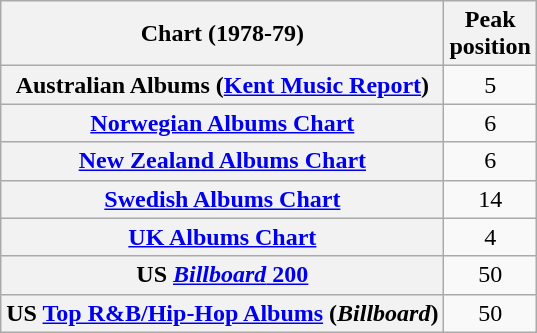<table class="wikitable sortable plainrowheaders" style="text-align:center">
<tr>
<th scope="col">Chart (1978-79)</th>
<th scope="col">Peak<br>position</th>
</tr>
<tr>
<th scope="row">Australian Albums (<a href='#'>Kent Music Report</a>)</th>
<td align="center">5</td>
</tr>
<tr>
<th scope="row"><a href='#'>Norwegian Albums Chart</a></th>
<td>6</td>
</tr>
<tr>
<th scope="row"><a href='#'>New Zealand Albums Chart</a></th>
<td>6</td>
</tr>
<tr>
<th scope="row"><a href='#'>Swedish Albums Chart</a></th>
<td>14</td>
</tr>
<tr>
<th scope="row"><a href='#'>UK Albums Chart</a></th>
<td>4</td>
</tr>
<tr>
<th scope="row">US <a href='#'><em>Billboard</em> 200</a></th>
<td>50</td>
</tr>
<tr>
<th scope="row">US <a href='#'>Top R&B/Hip-Hop Albums</a> (<em>Billboard</em>)</th>
<td>50</td>
</tr>
</table>
